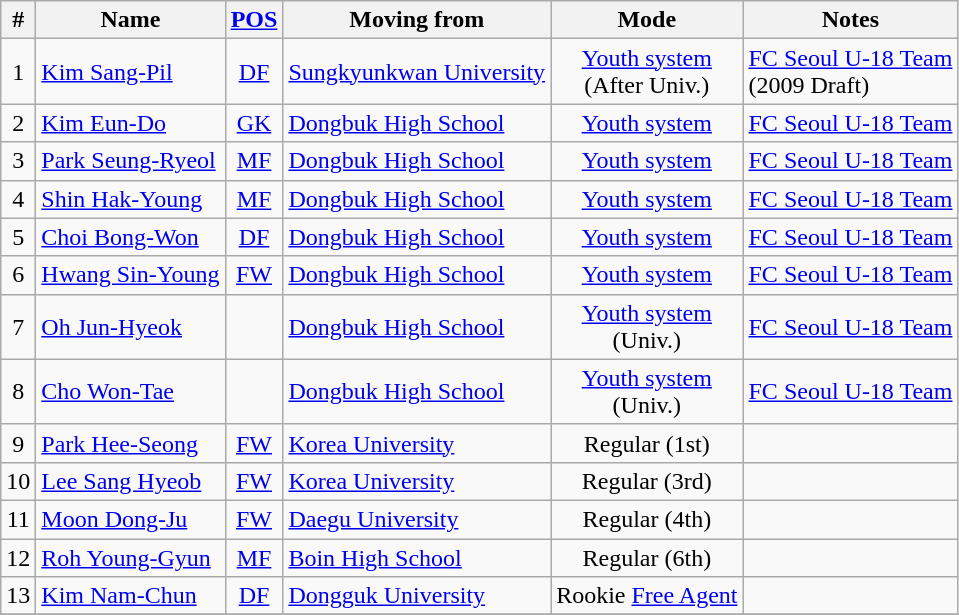<table class="wikitable sortable" style="text-align:center">
<tr>
<th>#</th>
<th>Name</th>
<th><a href='#'>POS</a></th>
<th>Moving from</th>
<th>Mode</th>
<th>Notes</th>
</tr>
<tr>
<td>1</td>
<td align=left> <a href='#'>Kim Sang-Pil</a></td>
<td><a href='#'>DF</a></td>
<td align=left> <a href='#'>Sungkyunkwan University</a></td>
<td><a href='#'>Youth system</a> <br> (After Univ.)</td>
<td align=left><a href='#'>FC Seoul U-18 Team</a><br> (2009 Draft)</td>
</tr>
<tr>
<td>2</td>
<td align=left> <a href='#'>Kim Eun-Do</a></td>
<td><a href='#'>GK</a></td>
<td align=left> <a href='#'>Dongbuk High School</a></td>
<td><a href='#'>Youth system</a></td>
<td align=left><a href='#'>FC Seoul U-18 Team</a></td>
</tr>
<tr>
<td>3</td>
<td align=left> <a href='#'>Park Seung-Ryeol</a></td>
<td><a href='#'>MF</a></td>
<td align=left> <a href='#'>Dongbuk High School</a></td>
<td><a href='#'>Youth system</a></td>
<td align=left><a href='#'>FC Seoul U-18 Team</a></td>
</tr>
<tr>
<td>4</td>
<td align=left> <a href='#'>Shin Hak-Young</a></td>
<td><a href='#'>MF</a></td>
<td align=left> <a href='#'>Dongbuk High School</a></td>
<td><a href='#'>Youth system</a></td>
<td align=left><a href='#'>FC Seoul U-18 Team</a></td>
</tr>
<tr>
<td>5</td>
<td align=left> <a href='#'>Choi Bong-Won</a></td>
<td><a href='#'>DF</a></td>
<td align=left> <a href='#'>Dongbuk High School</a></td>
<td><a href='#'>Youth system</a></td>
<td align=left><a href='#'>FC Seoul U-18 Team</a></td>
</tr>
<tr>
<td>6</td>
<td align=left> <a href='#'>Hwang Sin-Young</a></td>
<td><a href='#'>FW</a></td>
<td align=left> <a href='#'>Dongbuk High School</a></td>
<td><a href='#'>Youth system</a></td>
<td align=left><a href='#'>FC Seoul U-18 Team</a></td>
</tr>
<tr>
<td>7</td>
<td align=left> <a href='#'>Oh Jun-Hyeok</a></td>
<td></td>
<td align=left> <a href='#'>Dongbuk High School</a></td>
<td><a href='#'>Youth system</a> <br> (Univ.)</td>
<td align=left><a href='#'>FC Seoul U-18 Team</a></td>
</tr>
<tr>
<td>8</td>
<td align=left> <a href='#'>Cho Won-Tae</a></td>
<td></td>
<td align=left> <a href='#'>Dongbuk High School</a></td>
<td><a href='#'>Youth system</a> <br> (Univ.)</td>
<td align=left><a href='#'>FC Seoul U-18 Team</a></td>
</tr>
<tr>
<td>9</td>
<td align=left> <a href='#'>Park Hee-Seong</a></td>
<td><a href='#'>FW</a></td>
<td align=left> <a href='#'>Korea University</a></td>
<td>Regular (1st)</td>
<td></td>
</tr>
<tr>
<td>10</td>
<td align=left> <a href='#'>Lee Sang Hyeob</a></td>
<td><a href='#'>FW</a></td>
<td align=left> <a href='#'>Korea University</a></td>
<td>Regular (3rd)</td>
<td></td>
</tr>
<tr>
<td>11</td>
<td align=left> <a href='#'>Moon Dong-Ju</a></td>
<td><a href='#'>FW</a></td>
<td align=left> <a href='#'>Daegu University</a></td>
<td>Regular (4th)</td>
<td></td>
</tr>
<tr>
<td>12</td>
<td align=left> <a href='#'>Roh Young-Gyun</a></td>
<td><a href='#'>MF</a></td>
<td align=left> <a href='#'>Boin High School</a></td>
<td>Regular (6th)</td>
<td></td>
</tr>
<tr>
<td>13</td>
<td align=left> <a href='#'>Kim Nam-Chun</a></td>
<td><a href='#'>DF</a></td>
<td align=left> <a href='#'>Dongguk University</a></td>
<td>Rookie <a href='#'>Free Agent</a></td>
<td></td>
</tr>
<tr>
</tr>
</table>
